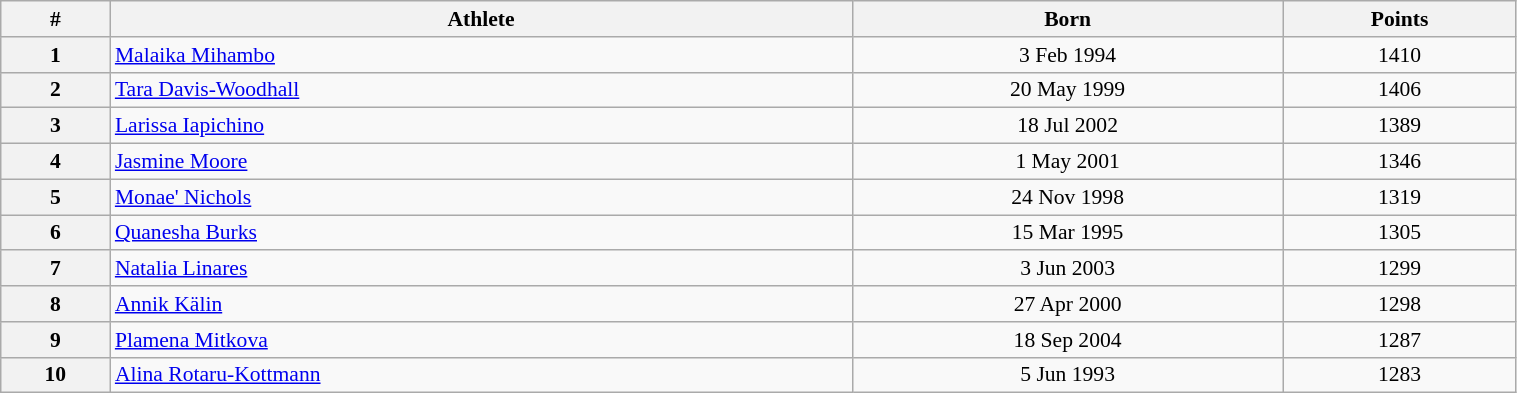<table class="wikitable" width=80% style="font-size:90%; text-align:center;">
<tr>
<th>#</th>
<th>Athlete</th>
<th>Born</th>
<th>Points</th>
</tr>
<tr>
<th>1</th>
<td align=left> <a href='#'>Malaika Mihambo</a></td>
<td>3 Feb 1994</td>
<td>1410</td>
</tr>
<tr>
<th>2</th>
<td align=left> <a href='#'>Tara Davis-Woodhall</a></td>
<td>20 May 1999</td>
<td>1406</td>
</tr>
<tr>
<th>3</th>
<td align=left> <a href='#'>Larissa Iapichino</a></td>
<td>18 Jul 2002</td>
<td>1389</td>
</tr>
<tr>
<th>4</th>
<td align=left> <a href='#'>Jasmine Moore</a></td>
<td>1 May 2001</td>
<td>1346</td>
</tr>
<tr>
<th>5</th>
<td align=left> <a href='#'>Monae' Nichols</a></td>
<td>24 Nov 1998</td>
<td>1319</td>
</tr>
<tr>
<th>6</th>
<td align=left> <a href='#'>Quanesha Burks</a></td>
<td>15 Mar 1995</td>
<td>1305</td>
</tr>
<tr>
<th>7</th>
<td align=left> <a href='#'>Natalia Linares</a></td>
<td>3 Jun 2003</td>
<td>1299</td>
</tr>
<tr>
<th>8</th>
<td align=left> <a href='#'>Annik Kälin</a></td>
<td>27 Apr 2000</td>
<td>1298</td>
</tr>
<tr>
<th>9</th>
<td align=left> <a href='#'>Plamena Mitkova</a></td>
<td>18 Sep 2004</td>
<td>1287</td>
</tr>
<tr>
<th>10</th>
<td align=left> <a href='#'>Alina Rotaru-Kottmann</a></td>
<td>5 Jun 1993</td>
<td>1283</td>
</tr>
</table>
